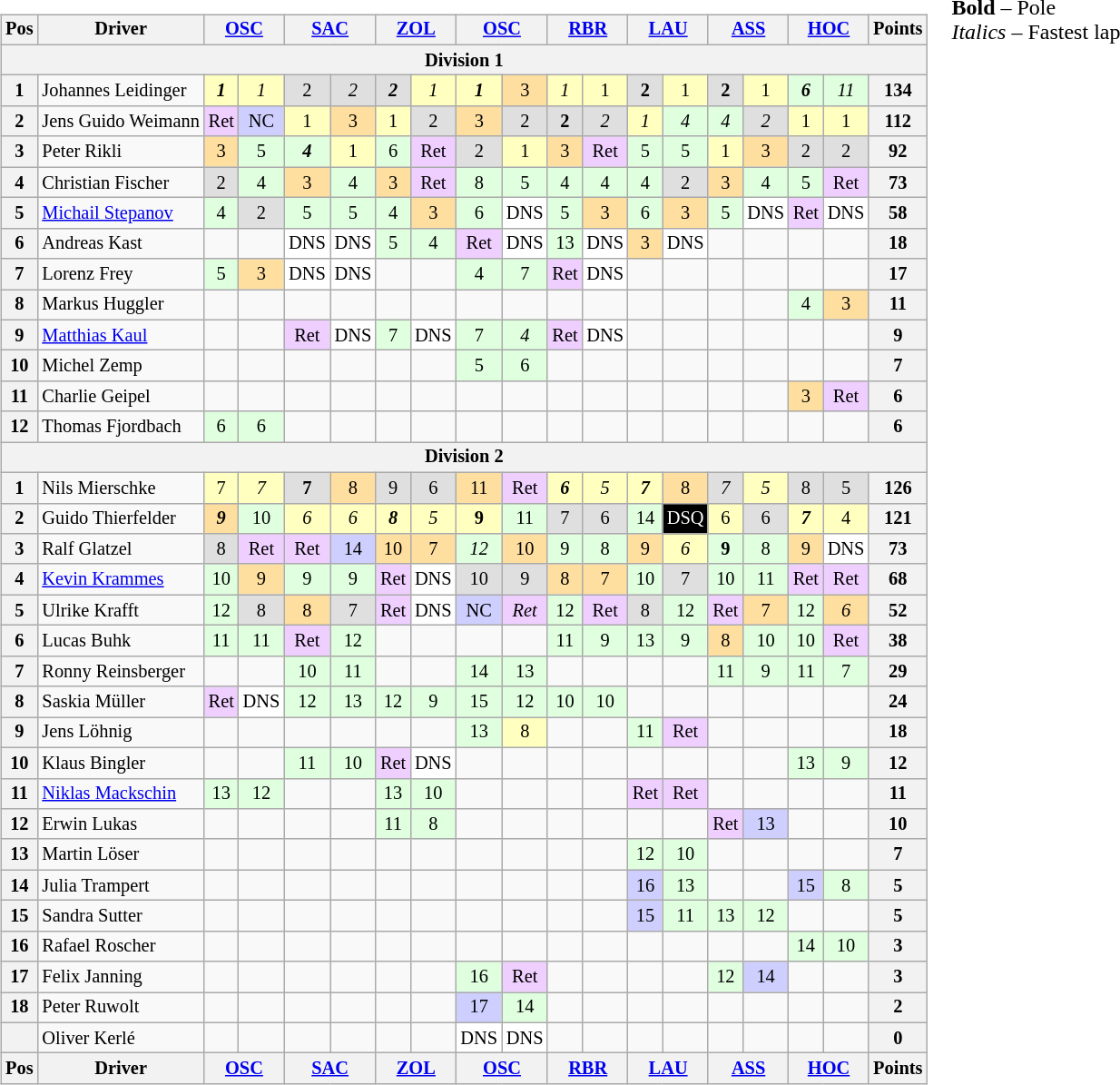<table>
<tr>
<td><br><table class="wikitable" style="font-size:85%; text-align:center">
<tr style="background:#f9f9f9" valign="top">
<th valign="middle">Pos</th>
<th valign="middle">Driver</th>
<th colspan=2><a href='#'>OSC</a><br></th>
<th colspan=2><a href='#'>SAC</a><br></th>
<th colspan=2><a href='#'>ZOL</a><br></th>
<th colspan=2><a href='#'>OSC</a><br></th>
<th colspan=2><a href='#'>RBR</a><br></th>
<th colspan=2><a href='#'>LAU</a><br></th>
<th colspan=2><a href='#'>ASS</a><br></th>
<th colspan=2><a href='#'>HOC</a><br></th>
<th valign="middle">Points</th>
</tr>
<tr>
<th colspan=19>Division 1</th>
</tr>
<tr>
<th>1</th>
<td align="left"> Johannes Leidinger</td>
<td style="background:#FFFFBF;"><strong><em>1</em></strong></td>
<td style="background:#FFFFBF;"><em>1</em></td>
<td style="background:#DFDFDF;">2</td>
<td style="background:#DFDFDF;"><em>2</em></td>
<td style="background:#DFDFDF;"><strong><em>2</em></strong></td>
<td style="background:#FFFFBF;"><em>1</em></td>
<td style="background:#FFFFBF;"><strong><em>1</em></strong></td>
<td style="background:#FFDF9F;">3</td>
<td style="background:#FFFFBF;"><em>1</em></td>
<td style="background:#FFFFBF;">1</td>
<td style="background:#DFDFDF;"><strong>2</strong></td>
<td style="background:#FFFFBF;">1</td>
<td style="background:#DFDFDF;"><strong>2</strong></td>
<td style="background:#FFFFBF;">1</td>
<td style="background:#DFFFDF;"><strong><em>6</em></strong></td>
<td style="background:#DFFFDF;"><em>11</em></td>
<th>134</th>
</tr>
<tr>
<th>2</th>
<td align="left"> Jens Guido Weimann</td>
<td style="background:#EFCFFF;">Ret</td>
<td style="background:#CFCFFF;">NC</td>
<td style="background:#FFFFBF;">1</td>
<td style="background:#FFDF9F;">3</td>
<td style="background:#FFFFBF;">1</td>
<td style="background:#DFDFDF;">2</td>
<td style="background:#FFDF9F;">3</td>
<td style="background:#DFDFDF;">2</td>
<td style="background:#DFDFDF;"><strong>2</strong></td>
<td style="background:#DFDFDF;"><em>2</em></td>
<td style="background:#FFFFBF;"><em>1</em></td>
<td style="background:#DFFFDF;"><em>4</em></td>
<td style="background:#DFFFDF;"><em>4</em></td>
<td style="background:#DFDFDF;"><em>2</em></td>
<td style="background:#FFFFBF;">1</td>
<td style="background:#FFFFBF;">1</td>
<th>112</th>
</tr>
<tr>
<th>3</th>
<td align="left"> Peter Rikli</td>
<td style="background:#FFDF9F;">3</td>
<td style="background:#DFFFDF;">5</td>
<td style="background:#DFFFDF;"><strong><em>4</em></strong></td>
<td style="background:#FFFFBF;">1</td>
<td style="background:#DFFFDF;">6</td>
<td style="background:#EFCFFF;">Ret</td>
<td style="background:#DFDFDF;">2</td>
<td style="background:#FFFFBF;">1</td>
<td style="background:#FFDF9F;">3</td>
<td style="background:#EFCFFF;">Ret</td>
<td style="background:#DFFFDF;">5</td>
<td style="background:#DFFFDF;">5</td>
<td style="background:#FFFFBF;">1</td>
<td style="background:#FFDF9F;">3</td>
<td style="background:#DFDFDF;">2</td>
<td style="background:#DFDFDF;">2</td>
<th>92</th>
</tr>
<tr>
<th>4</th>
<td align="left"> Christian Fischer</td>
<td style="background:#DFDFDF;">2</td>
<td style="background:#DFFFDF;">4</td>
<td style="background:#FFDF9F;">3</td>
<td style="background:#DFFFDF;">4</td>
<td style="background:#FFDF9F;">3</td>
<td style="background:#EFCFFF;">Ret</td>
<td style="background:#DFFFDF;">8</td>
<td style="background:#DFFFDF;">5</td>
<td style="background:#DFFFDF;">4</td>
<td style="background:#DFFFDF;">4</td>
<td style="background:#DFFFDF;">4</td>
<td style="background:#DFDFDF;">2</td>
<td style="background:#FFDF9F;">3</td>
<td style="background:#DFFFDF;">4</td>
<td style="background:#DFFFDF;">5</td>
<td style="background:#EFCFFF;">Ret</td>
<th>73</th>
</tr>
<tr>
<th>5</th>
<td align="left"> <a href='#'>Michail Stepanov</a></td>
<td style="background:#DFFFDF;">4</td>
<td style="background:#DFDFDF;">2</td>
<td style="background:#DFFFDF;">5</td>
<td style="background:#DFFFDF;">5</td>
<td style="background:#DFFFDF;">4</td>
<td style="background:#FFDF9F;">3</td>
<td style="background:#DFFFDF;">6</td>
<td style="background:#FFFFFF;">DNS</td>
<td style="background:#DFFFDF;">5</td>
<td style="background:#FFDF9F;">3</td>
<td style="background:#DFFFDF;">6</td>
<td style="background:#FFDF9F;">3</td>
<td style="background:#DFFFDF;">5</td>
<td style="background:#FFFFFF;">DNS</td>
<td style="background:#EFCFFF;">Ret</td>
<td style="background:#FFFFFF;">DNS</td>
<th>58</th>
</tr>
<tr>
<th>6</th>
<td align="left"> Andreas Kast</td>
<td></td>
<td></td>
<td style="background:#FFFFFF;">DNS</td>
<td style="background:#FFFFFF;">DNS</td>
<td style="background:#DFFFDF;">5</td>
<td style="background:#DFFFDF;">4</td>
<td style="background:#EFCFFF;">Ret</td>
<td style="background:#FFFFFF;">DNS</td>
<td style="background:#DFFFDF;">13</td>
<td style="background:#FFFFFF;">DNS</td>
<td style="background:#FFDF9F;">3</td>
<td style="background:#FFFFFF;">DNS</td>
<td></td>
<td></td>
<td></td>
<td></td>
<th>18</th>
</tr>
<tr>
<th>7</th>
<td align="left"> Lorenz Frey</td>
<td style="background:#DFFFDF;">5</td>
<td style="background:#FFDF9F;">3</td>
<td style="background:#FFFFFF;">DNS</td>
<td style="background:#FFFFFF;">DNS</td>
<td></td>
<td></td>
<td style="background:#DFFFDF;">4</td>
<td style="background:#DFFFDF;">7</td>
<td style="background:#EFCFFF;">Ret</td>
<td style="background:#FFFFFF;">DNS</td>
<td></td>
<td></td>
<td></td>
<td></td>
<td></td>
<td></td>
<th>17</th>
</tr>
<tr>
<th>8</th>
<td align="left"> Markus Huggler</td>
<td></td>
<td></td>
<td></td>
<td></td>
<td></td>
<td></td>
<td></td>
<td></td>
<td></td>
<td></td>
<td></td>
<td></td>
<td></td>
<td></td>
<td style="background:#DFFFDF;">4</td>
<td style="background:#FFDF9F;">3</td>
<th>11</th>
</tr>
<tr>
<th>9</th>
<td align="left"> <a href='#'>Matthias Kaul</a></td>
<td></td>
<td></td>
<td style="background:#EFCFFF;">Ret</td>
<td style="background:#FFFFFF;">DNS</td>
<td style="background:#DFFFDF;">7</td>
<td style="background:#FFFFFF;">DNS</td>
<td style="background:#DFFFDF;">7</td>
<td style="background:#DFFFDF;"><em>4</em></td>
<td style="background:#EFCFFF;">Ret</td>
<td style="background:#FFFFFF;">DNS</td>
<td></td>
<td></td>
<td></td>
<td></td>
<td></td>
<td></td>
<th>9</th>
</tr>
<tr>
<th>10</th>
<td align="left"> Michel Zemp</td>
<td></td>
<td></td>
<td></td>
<td></td>
<td></td>
<td></td>
<td style="background:#DFFFDF;">5</td>
<td style="background:#DFFFDF;">6</td>
<td></td>
<td></td>
<td></td>
<td></td>
<td></td>
<td></td>
<td></td>
<td></td>
<th>7</th>
</tr>
<tr>
<th>11</th>
<td align="left"> Charlie Geipel</td>
<td></td>
<td></td>
<td></td>
<td></td>
<td></td>
<td></td>
<td></td>
<td></td>
<td></td>
<td></td>
<td></td>
<td></td>
<td></td>
<td></td>
<td style="background:#FFDF9F;">3</td>
<td style="background:#EFCFFF;">Ret</td>
<th>6</th>
</tr>
<tr>
<th>12</th>
<td align="left"> Thomas Fjordbach</td>
<td style="background:#DFFFDF;">6</td>
<td style="background:#DFFFDF;">6</td>
<td></td>
<td></td>
<td></td>
<td></td>
<td></td>
<td></td>
<td></td>
<td></td>
<td></td>
<td></td>
<td></td>
<td></td>
<td></td>
<td></td>
<th>6</th>
</tr>
<tr>
<th colspan=19>Division 2</th>
</tr>
<tr>
<th>1</th>
<td align="left"> Nils Mierschke</td>
<td style="background:#FFFFBF;">7</td>
<td style="background:#FFFFBF;"><em>7</em></td>
<td style="background:#DFDFDF;"><strong>7</strong></td>
<td style="background:#FFDF9F;">8</td>
<td style="background:#DFDFDF;">9</td>
<td style="background:#DFDFDF;">6</td>
<td style="background:#FFDF9F;">11</td>
<td style="background:#EFCFFF;">Ret</td>
<td style="background:#FFFFBF;"><strong><em>6</em></strong></td>
<td style="background:#FFFFBF;"><em>5</em></td>
<td style="background:#FFFFBF;"><strong><em>7</em></strong></td>
<td style="background:#FFDF9F;">8</td>
<td style="background:#DFDFDF;"><em>7</em></td>
<td style="background:#FFFFBF;"><em>5</em></td>
<td style="background:#DFDFDF;">8</td>
<td style="background:#DFDFDF;">5</td>
<th>126</th>
</tr>
<tr>
<th>2</th>
<td align="left"> Guido Thierfelder</td>
<td style="background:#FFDF9F;"><strong><em>9</em></strong></td>
<td style="background:#DFFFDF;">10</td>
<td style="background:#FFFFBF;"><em>6</em></td>
<td style="background:#FFFFBF;"><em>6</em></td>
<td style="background:#FFFFBF;"><strong><em>8</em></strong></td>
<td style="background:#FFFFBF;"><em>5</em></td>
<td style="background:#FFFFBF;"><strong>9</strong></td>
<td style="background:#DFFFDF;">11</td>
<td style="background:#DFDFDF;">7</td>
<td style="background:#DFDFDF;">6</td>
<td style="background:#DFFFDF;">14</td>
<td style="background:black; color:white;">DSQ</td>
<td style="background:#FFFFBF;">6</td>
<td style="background:#DFDFDF;">6</td>
<td style="background:#FFFFBF;"><strong><em>7</em></strong></td>
<td style="background:#FFFFBF;">4</td>
<th>121</th>
</tr>
<tr>
<th>3</th>
<td align="left"> Ralf Glatzel</td>
<td style="background:#DFDFDF;">8</td>
<td style="background:#EFCFFF;">Ret</td>
<td style="background:#EFCFFF;">Ret</td>
<td style="background:#CFCFFF;">14</td>
<td style="background:#FFDF9F;">10</td>
<td style="background:#FFDF9F;">7</td>
<td style="background:#DFFFDF;"><em>12</em></td>
<td style="background:#FFDF9F;">10</td>
<td style="background:#DFFFDF;">9</td>
<td style="background:#DFFFDF;">8</td>
<td style="background:#FFDF9F;">9</td>
<td style="background:#FFFFBF;"><em>6</em></td>
<td style="background:#DFFFDF;"><strong>9</strong></td>
<td style="background:#DFFFDF;">8</td>
<td style="background:#FFDF9F;">9</td>
<td style="background:#FFFFFF;">DNS</td>
<th>73</th>
</tr>
<tr>
<th>4</th>
<td align="left"> <a href='#'>Kevin Krammes</a></td>
<td style="background:#DFFFDF;">10</td>
<td style="background:#FFDF9F;">9</td>
<td style="background:#DFFFDF;">9</td>
<td style="background:#DFFFDF;">9</td>
<td style="background:#EFCFFF;">Ret</td>
<td style="background:#FFFFFF;">DNS</td>
<td style="background:#DFDFDF;">10</td>
<td style="background:#DFDFDF;">9</td>
<td style="background:#FFDF9F;">8</td>
<td style="background:#FFDF9F;">7</td>
<td style="background:#DFFFDF;">10</td>
<td style="background:#DFDFDF;">7</td>
<td style="background:#DFFFDF;">10</td>
<td style="background:#DFFFDF;">11</td>
<td style="background:#EFCFFF;">Ret</td>
<td style="background:#EFCFFF;">Ret</td>
<th>68</th>
</tr>
<tr>
<th>5</th>
<td align="left"> Ulrike Krafft</td>
<td style="background:#DFFFDF;">12</td>
<td style="background:#DFDFDF;">8</td>
<td style="background:#FFDF9F;">8</td>
<td style="background:#DFDFDF;">7</td>
<td style="background:#EFCFFF;">Ret</td>
<td style="background:#FFFFFF;">DNS</td>
<td style="background:#CFCFFF;">NC</td>
<td style="background:#EFCFFF;"><em>Ret</em></td>
<td style="background:#DFFFDF;">12</td>
<td style="background:#EFCFFF;">Ret</td>
<td style="background:#DFDFDF;">8</td>
<td style="background:#DFFFDF;">12</td>
<td style="background:#EFCFFF;">Ret</td>
<td style="background:#FFDF9F;">7</td>
<td style="background:#DFFFDF;">12</td>
<td style="background:#FFDF9F;"><em>6</em></td>
<th>52</th>
</tr>
<tr>
<th>6</th>
<td align="left"> Lucas Buhk</td>
<td style="background:#DFFFDF;">11</td>
<td style="background:#DFFFDF;">11</td>
<td style="background:#EFCFFF;">Ret</td>
<td style="background:#DFFFDF;">12</td>
<td></td>
<td></td>
<td></td>
<td></td>
<td style="background:#DFFFDF;">11</td>
<td style="background:#DFFFDF;">9</td>
<td style="background:#DFFFDF;">13</td>
<td style="background:#DFFFDF;">9</td>
<td style="background:#FFDF9F;">8</td>
<td style="background:#DFFFDF;">10</td>
<td style="background:#DFFFDF;">10</td>
<td style="background:#EFCFFF;">Ret</td>
<th>38</th>
</tr>
<tr>
<th>7</th>
<td align="left"> Ronny Reinsberger</td>
<td></td>
<td></td>
<td style="background:#DFFFDF;">10</td>
<td style="background:#DFFFDF;">11</td>
<td></td>
<td></td>
<td style="background:#DFFFDF;">14</td>
<td style="background:#DFFFDF;">13</td>
<td></td>
<td></td>
<td></td>
<td></td>
<td style="background:#DFFFDF;">11</td>
<td style="background:#DFFFDF;">9</td>
<td style="background:#DFFFDF;">11</td>
<td style="background:#DFFFDF;">7</td>
<th>29</th>
</tr>
<tr>
<th>8</th>
<td align="left"> Saskia Müller</td>
<td style="background:#EFCFFF;">Ret</td>
<td style="background:#FFFFFF;">DNS</td>
<td style="background:#DFFFDF;">12</td>
<td style="background:#DFFFDF;">13</td>
<td style="background:#DFFFDF;">12</td>
<td style="background:#DFFFDF;">9</td>
<td style="background:#DFFFDF;">15</td>
<td style="background:#DFFFDF;">12</td>
<td style="background:#DFFFDF;">10</td>
<td style="background:#DFFFDF;">10</td>
<td></td>
<td></td>
<td></td>
<td></td>
<td></td>
<td></td>
<th>24</th>
</tr>
<tr>
<th>9</th>
<td align="left"> Jens Löhnig</td>
<td></td>
<td></td>
<td></td>
<td></td>
<td></td>
<td></td>
<td style="background:#DFFFDF;">13</td>
<td style="background:#FFFFBF;">8</td>
<td></td>
<td></td>
<td style="background:#DFFFDF;">11</td>
<td style="background:#EFCFFF;">Ret</td>
<td></td>
<td></td>
<td></td>
<td></td>
<th>18</th>
</tr>
<tr>
<th>10</th>
<td align="left"> Klaus Bingler</td>
<td></td>
<td></td>
<td style="background:#DFFFDF;">11</td>
<td style="background:#DFFFDF;">10</td>
<td style="background:#EFCFFF;">Ret</td>
<td style="background:#FFFFFF;">DNS</td>
<td></td>
<td></td>
<td></td>
<td></td>
<td></td>
<td></td>
<td></td>
<td></td>
<td style="background:#DFFFDF;">13</td>
<td style="background:#DFFFDF;">9</td>
<th>12</th>
</tr>
<tr>
<th>11</th>
<td align="left"> <a href='#'>Niklas Mackschin</a></td>
<td style="background:#DFFFDF;">13</td>
<td style="background:#DFFFDF;">12</td>
<td></td>
<td></td>
<td style="background:#DFFFDF;">13</td>
<td style="background:#DFFFDF;">10</td>
<td></td>
<td></td>
<td></td>
<td></td>
<td style="background:#EFCFFF;">Ret</td>
<td style="background:#EFCFFF;">Ret</td>
<td></td>
<td></td>
<td></td>
<td></td>
<th>11</th>
</tr>
<tr>
<th>12</th>
<td align="left"> Erwin Lukas</td>
<td></td>
<td></td>
<td></td>
<td></td>
<td style="background:#DFFFDF;">11</td>
<td style="background:#DFFFDF;">8</td>
<td></td>
<td></td>
<td></td>
<td></td>
<td></td>
<td></td>
<td style="background:#EFCFFF;">Ret</td>
<td style="background:#CFCFFF;">13</td>
<td></td>
<td></td>
<th>10</th>
</tr>
<tr>
<th>13</th>
<td align="left"> Martin Löser</td>
<td></td>
<td></td>
<td></td>
<td></td>
<td></td>
<td></td>
<td></td>
<td></td>
<td></td>
<td></td>
<td style="background:#DFFFDF;">12</td>
<td style="background:#DFFFDF;">10</td>
<td></td>
<td></td>
<td></td>
<td></td>
<th>7</th>
</tr>
<tr>
<th>14</th>
<td align="left"> Julia Trampert</td>
<td></td>
<td></td>
<td></td>
<td></td>
<td></td>
<td></td>
<td></td>
<td></td>
<td></td>
<td></td>
<td style="background:#CFCFFF;">16</td>
<td style="background:#DFFFDF;">13</td>
<td></td>
<td></td>
<td style="background:#CFCFFF;">15</td>
<td style="background:#DFFFDF;">8</td>
<th>5</th>
</tr>
<tr>
<th>15</th>
<td align="left"> Sandra Sutter</td>
<td></td>
<td></td>
<td></td>
<td></td>
<td></td>
<td></td>
<td></td>
<td></td>
<td></td>
<td></td>
<td style="background:#CFCFFF;">15</td>
<td style="background:#DFFFDF;">11</td>
<td style="background:#DFFFDF;">13</td>
<td style="background:#DFFFDF;">12</td>
<td></td>
<td></td>
<th>5</th>
</tr>
<tr>
<th>16</th>
<td align="left"> Rafael Roscher</td>
<td></td>
<td></td>
<td></td>
<td></td>
<td></td>
<td></td>
<td></td>
<td></td>
<td></td>
<td></td>
<td></td>
<td></td>
<td></td>
<td></td>
<td style="background:#DFFFDF;">14</td>
<td style="background:#DFFFDF;">10</td>
<th>3</th>
</tr>
<tr>
<th>17</th>
<td align="left"> Felix Janning</td>
<td></td>
<td></td>
<td></td>
<td></td>
<td></td>
<td></td>
<td style="background:#DFFFDF;">16</td>
<td style="background:#EFCFFF;">Ret</td>
<td></td>
<td></td>
<td></td>
<td></td>
<td style="background:#DFFFDF;">12</td>
<td style="background:#CFCFFF;">14</td>
<td></td>
<td></td>
<th>3</th>
</tr>
<tr>
<th>18</th>
<td align="left"> Peter Ruwolt</td>
<td></td>
<td></td>
<td></td>
<td></td>
<td></td>
<td></td>
<td style="background:#CFCFFF;">17</td>
<td style="background:#DFFFDF;">14</td>
<td></td>
<td></td>
<td></td>
<td></td>
<td></td>
<td></td>
<td></td>
<td></td>
<th>2</th>
</tr>
<tr>
<th></th>
<td align="left"> Oliver Kerlé</td>
<td></td>
<td></td>
<td></td>
<td></td>
<td></td>
<td></td>
<td style="background:#FFFFFF;">DNS</td>
<td style="background:#FFFFFF;">DNS</td>
<td></td>
<td></td>
<td></td>
<td></td>
<td></td>
<td></td>
<td></td>
<td></td>
<th>0</th>
</tr>
<tr>
<th valign="middle">Pos</th>
<th valign="middle">Driver</th>
<th colspan=2><a href='#'>OSC</a><br></th>
<th colspan=2><a href='#'>SAC</a><br></th>
<th colspan=2><a href='#'>ZOL</a><br></th>
<th colspan=2><a href='#'>OSC</a><br></th>
<th colspan=2><a href='#'>RBR</a><br></th>
<th colspan=2><a href='#'>LAU</a><br></th>
<th colspan=2><a href='#'>ASS</a><br></th>
<th colspan=2><a href='#'>HOC</a><br></th>
<th valign="middle">Points</th>
</tr>
</table>
</td>
<td valign="top"><br>
<span><strong>Bold</strong> – Pole<br>
<em>Italics</em> – Fastest lap</span></td>
</tr>
</table>
